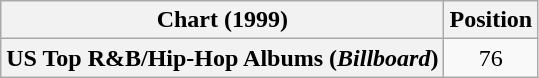<table class="wikitable plainrowheaders" style="text-align:center">
<tr>
<th scope="col">Chart (1999)</th>
<th scope="col">Position</th>
</tr>
<tr>
<th scope="row">US Top R&B/Hip-Hop Albums (<em>Billboard</em>)</th>
<td>76</td>
</tr>
</table>
